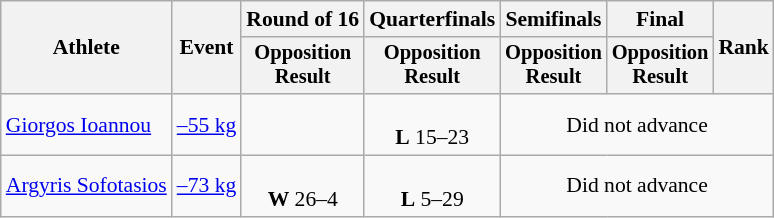<table class="wikitable" style="font-size:90%;">
<tr>
<th rowspan=2>Athlete</th>
<th rowspan=2>Event</th>
<th>Round of 16</th>
<th>Quarterfinals</th>
<th>Semifinals</th>
<th>Final</th>
<th rowspan=2>Rank</th>
</tr>
<tr style="font-size:95%">
<th>Opposition<br>Result</th>
<th>Opposition<br>Result</th>
<th>Opposition<br>Result</th>
<th>Opposition<br>Result</th>
</tr>
<tr align=center>
<td align=left><a href='#'>Giorgos Ioannou</a></td>
<td align=left><a href='#'>–55 kg</a></td>
<td></td>
<td><br><strong>L</strong> 15–23</td>
<td colspan=3>Did not advance</td>
</tr>
<tr align=center>
<td align=left><a href='#'>Argyris Sofotasios</a></td>
<td align=left><a href='#'>–73 kg</a></td>
<td><br><strong>W</strong> 26–4</td>
<td><br><strong>L</strong> 5–29</td>
<td colspan=3>Did not advance</td>
</tr>
</table>
